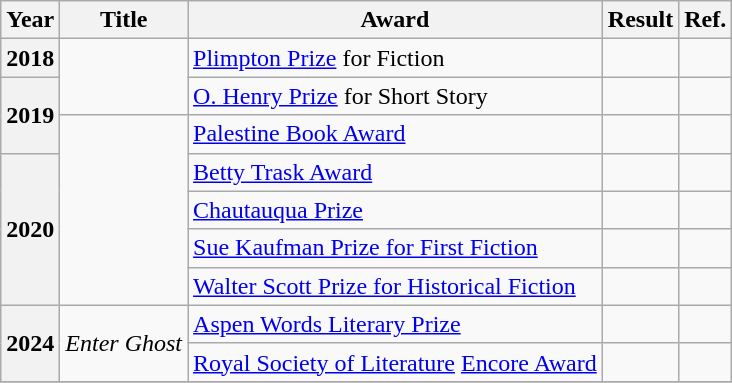<table class="wikitable sortable mw-collapsible">
<tr>
<th>Year</th>
<th>Title</th>
<th>Award</th>
<th>Result</th>
<th>Ref.</th>
</tr>
<tr>
<th>2018</th>
<td rowspan="2"></td>
<td><a href='#'>Plimpton Prize</a> for Fiction</td>
<td></td>
<td></td>
</tr>
<tr>
<th rowspan="2">2019</th>
<td><a href='#'>O. Henry Prize</a> for Short Story</td>
<td></td>
<td></td>
</tr>
<tr>
<td rowspan="5"></td>
<td><a href='#'>Palestine Book Award</a></td>
<td></td>
<td></td>
</tr>
<tr>
<th rowspan="4">2020</th>
<td><a href='#'>Betty Trask Award</a></td>
<td></td>
<td></td>
</tr>
<tr>
<td><a href='#'>Chautauqua Prize</a></td>
<td></td>
<td></td>
</tr>
<tr>
<td><a href='#'>Sue Kaufman Prize for First Fiction</a></td>
<td></td>
<td></td>
</tr>
<tr>
<td><a href='#'>Walter Scott Prize for Historical Fiction</a></td>
<td></td>
<td></td>
</tr>
<tr>
<th rowspan="2">2024</th>
<td rowspan="2"><em>Enter Ghost</em></td>
<td><a href='#'>Aspen Words Literary Prize</a></td>
<td></td>
<td></td>
</tr>
<tr>
<td><a href='#'>Royal Society of Literature</a> <a href='#'>Encore Award</a></td>
<td></td>
<td></td>
</tr>
<tr>
</tr>
</table>
